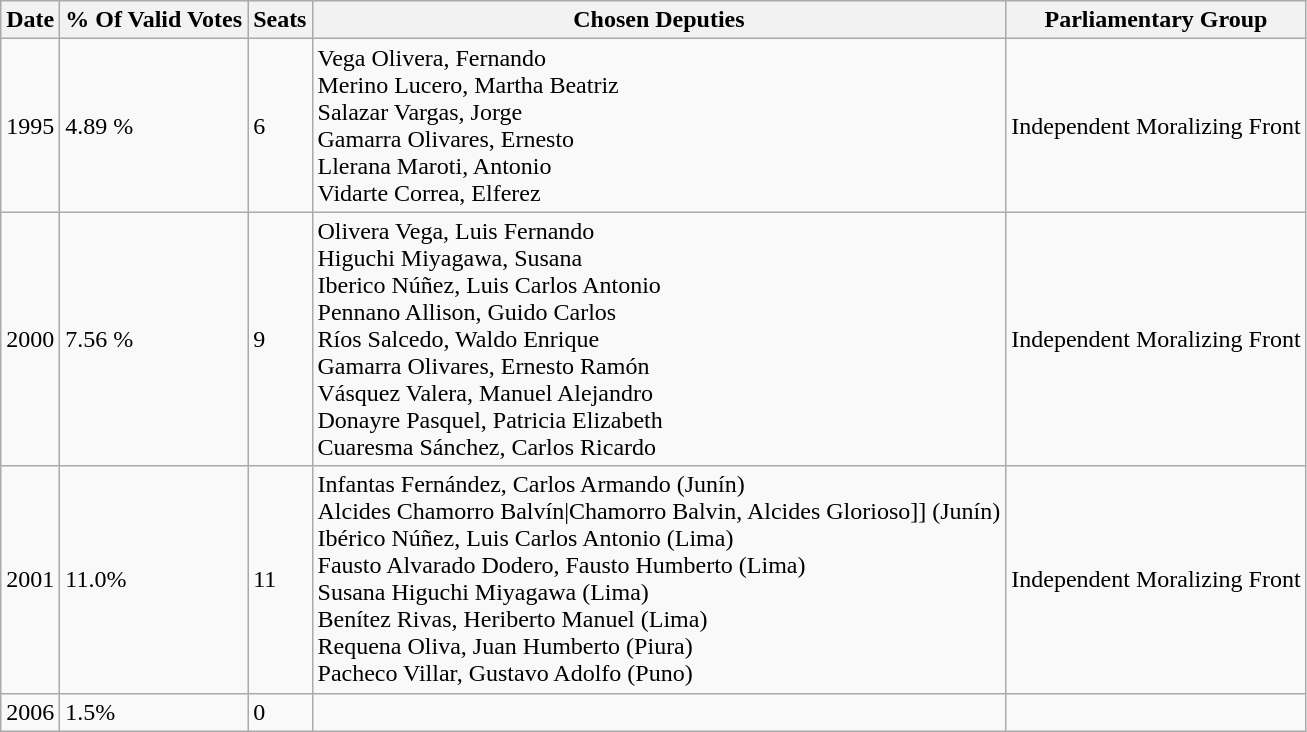<table class="wikitable">
<tr>
<th>Date</th>
<th>% Of Valid Votes</th>
<th>Seats</th>
<th>Chosen Deputies</th>
<th>Parliamentary Group</th>
</tr>
<tr>
<td>1995</td>
<td>4.89 %</td>
<td>6</td>
<td>Vega Olivera,  Fernando<br>Merino Lucero, Martha Beatriz<br>Salazar Vargas, Jorge<br>Gamarra Olivares,  Ernesto<br>Llerana Maroti, Antonio<br>Vidarte Correa,  Elferez</td>
<td>Independent Moralizing Front</td>
</tr>
<tr>
<td>2000</td>
<td>7.56 %</td>
<td>9</td>
<td>Olivera Vega, Luis Fernando<br>Higuchi Miyagawa,  Susana<br>Iberico Núñez, Luis Carlos Antonio<br>Pennano Allison,  Guido Carlos<br>Ríos Salcedo, Waldo Enrique<br>Gamarra Olivares,  Ernesto Ramón<br>Vásquez Valera,  Manuel Alejandro<br>Donayre Pasquel,  Patricia Elizabeth<br>Cuaresma Sánchez,  Carlos Ricardo</td>
<td>Independent Moralizing Front</td>
</tr>
<tr>
<td>2001</td>
<td>11.0%</td>
<td>11</td>
<td Núñez Dávila, Dora Isidora (Arequipa)>Infantas Fernández, Carlos Armando (Junín)<br>Alcides Chamorro Balvín|Chamorro Balvin, Alcides Glorioso]] (Junín)<br>Ibérico Núñez, Luis Carlos Antonio (Lima)<br>Fausto Alvarado Dodero, Fausto Humberto (Lima)<br>Susana Higuchi Miyagawa (Lima)<br>Benítez Rivas, Heriberto Manuel (Lima)<br>Requena Oliva, Juan Humberto (Piura)<br>Pacheco Villar, Gustavo Adolfo (Puno)</td>
<td>Independent Moralizing Front</td>
</tr>
<tr>
<td>2006</td>
<td>1.5%</td>
<td>0</td>
<td></td>
<td></td>
</tr>
</table>
